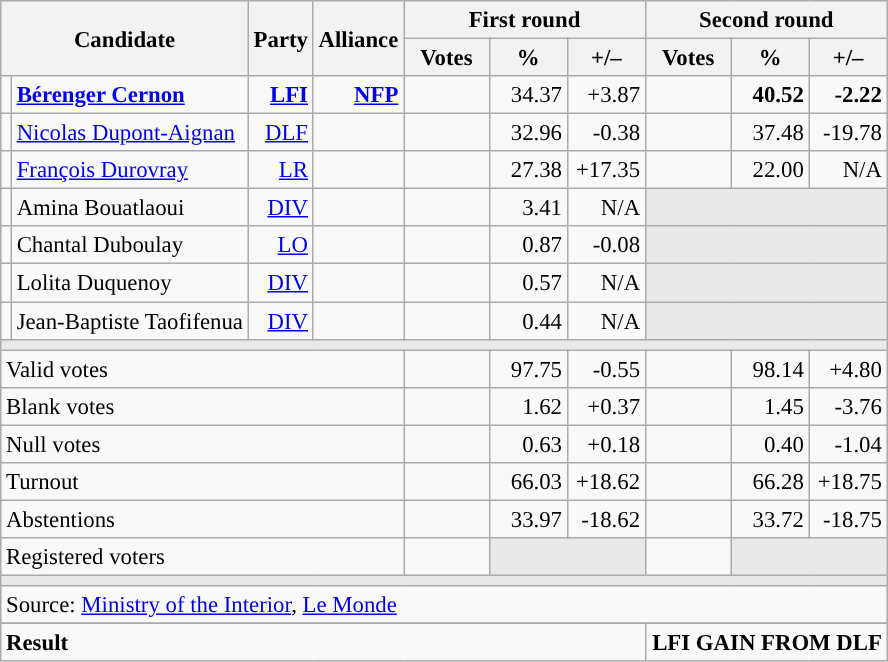<table class="wikitable" style="text-align:right;font-size:95%;">
<tr>
<th rowspan="2" colspan="2">Candidate</th>
<th rowspan="2">Party</th>
<th rowspan="2">Alliance</th>
<th colspan="3">First round</th>
<th colspan="3">Second round</th>
</tr>
<tr>
<th style="width:50px;">Votes</th>
<th style="width:45px;">%</th>
<th style="width:45px;">+/–</th>
<th style="width:50px;">Votes</th>
<th style="width:45px;">%</th>
<th style="width:45px;">+/–</th>
</tr>
<tr>
<td style="color:inherit;background:"></td>
<td style="text-align:left;"><strong><a href='#'>Bérenger Cernon</a></strong></td>
<td><a href='#'><strong>LFI</strong></a></td>
<td><a href='#'><strong>NFP</strong></a></td>
<td></td>
<td>34.37</td>
<td>+3.87</td>
<td><strong></strong></td>
<td><strong>40.52</strong></td>
<td><strong>-2.22</strong></td>
</tr>
<tr>
<td style="color:inherit;background:"></td>
<td style="text-align:left;"><a href='#'>Nicolas Dupont-Aignan</a></td>
<td><a href='#'>DLF</a></td>
<td></td>
<td></td>
<td>32.96</td>
<td>-0.38</td>
<td></td>
<td>37.48</td>
<td>-19.78</td>
</tr>
<tr>
<td style="color:inherit;background:"></td>
<td style="text-align:left;"><a href='#'>François Durovray</a></td>
<td><a href='#'>LR</a></td>
<td></td>
<td></td>
<td>27.38</td>
<td>+17.35</td>
<td></td>
<td>22.00</td>
<td>N/A</td>
</tr>
<tr>
<td style="color:inherit;background:"></td>
<td style="text-align:left;">Amina Bouatlaoui</td>
<td><a href='#'>DIV</a></td>
<td></td>
<td></td>
<td>3.41</td>
<td>N/A</td>
<td colspan="3" style="background:#E9E9E9;"></td>
</tr>
<tr>
<td style="color:inherit;background:"></td>
<td style="text-align:left;">Chantal Duboulay</td>
<td><a href='#'>LO</a></td>
<td></td>
<td></td>
<td>0.87</td>
<td>-0.08</td>
<td colspan="3" style="background:#E9E9E9;"></td>
</tr>
<tr>
<td style="color:inherit;background:"></td>
<td style="text-align:left;">Lolita Duquenoy</td>
<td><a href='#'>DIV</a></td>
<td></td>
<td></td>
<td>0.57</td>
<td>N/A</td>
<td colspan="3" style="background:#E9E9E9;"></td>
</tr>
<tr>
<td style="color:inherit;background:"></td>
<td style="text-align:left;">Jean-Baptiste Taofifenua</td>
<td><a href='#'>DIV</a></td>
<td></td>
<td></td>
<td>0.44</td>
<td>N/A</td>
<td colspan="3" style="background:#E9E9E9;"></td>
</tr>
<tr>
<td colspan="10" style="background:#E9E9E9;"></td>
</tr>
<tr>
<td colspan="4" style="text-align:left;">Valid votes</td>
<td></td>
<td>97.75</td>
<td>-0.55</td>
<td></td>
<td>98.14</td>
<td>+4.80</td>
</tr>
<tr>
<td colspan="4" style="text-align:left;">Blank votes</td>
<td></td>
<td>1.62</td>
<td>+0.37</td>
<td></td>
<td>1.45</td>
<td>-3.76</td>
</tr>
<tr>
<td colspan="4" style="text-align:left;">Null votes</td>
<td></td>
<td>0.63</td>
<td>+0.18</td>
<td></td>
<td>0.40</td>
<td>-1.04</td>
</tr>
<tr>
<td colspan="4" style="text-align:left;">Turnout</td>
<td></td>
<td>66.03</td>
<td>+18.62</td>
<td></td>
<td>66.28</td>
<td>+18.75</td>
</tr>
<tr>
<td colspan="4" style="text-align:left;">Abstentions</td>
<td></td>
<td>33.97</td>
<td>-18.62</td>
<td></td>
<td>33.72</td>
<td>-18.75</td>
</tr>
<tr>
<td colspan="4" style="text-align:left;">Registered voters</td>
<td></td>
<td colspan="2" style="background:#E9E9E9;"></td>
<td></td>
<td colspan="2" style="background:#E9E9E9;"></td>
</tr>
<tr>
<td colspan="10" style="background:#E9E9E9;"></td>
</tr>
<tr>
<td colspan="10" style="text-align:left;">Source: <a href='#'>Ministry of the Interior</a>, <a href='#'>Le Monde</a></td>
</tr>
<tr>
</tr>
<tr style="font-weight:bold">
<td colspan="7" style="text-align:left;">Result</td>
<td colspan="7" style="background-color:">LFI GAIN FROM DLF</td>
</tr>
</table>
